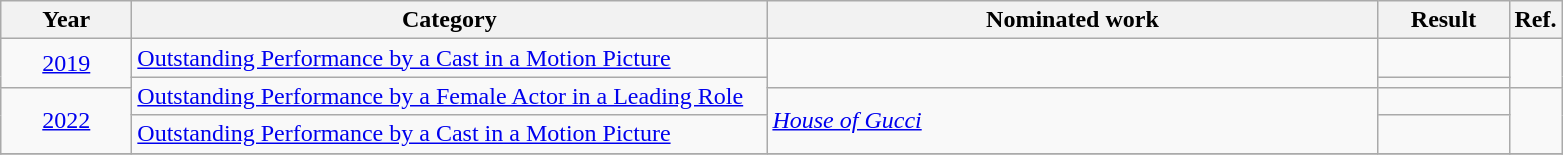<table class=wikitable>
<tr>
<th scope="col" style="width:5em;">Year</th>
<th scope="col" style="width:26em;">Category</th>
<th scope="col" style="width:25em;">Nominated work</th>
<th scope="col" style="width:5em;">Result</th>
<th>Ref.</th>
</tr>
<tr>
<td align="center" rowspan="2"><a href='#'>2019</a></td>
<td><a href='#'>Outstanding Performance by a Cast in a Motion Picture</a></td>
<td rowspan="2"><em></em></td>
<td></td>
<td style="text-align:center;" rowspan="2"></td>
</tr>
<tr>
<td rowspan="2"><a href='#'>Outstanding Performance by a Female Actor in a Leading Role</a></td>
<td></td>
</tr>
<tr>
<td align="center" rowspan="2"><a href='#'>2022</a></td>
<td rowspan="2"><em><a href='#'>House of Gucci</a></em></td>
<td></td>
<td style="text-align:center;" rowspan="2"></td>
</tr>
<tr>
<td><a href='#'>Outstanding Performance by a Cast in a Motion Picture</a></td>
<td></td>
</tr>
<tr>
</tr>
</table>
